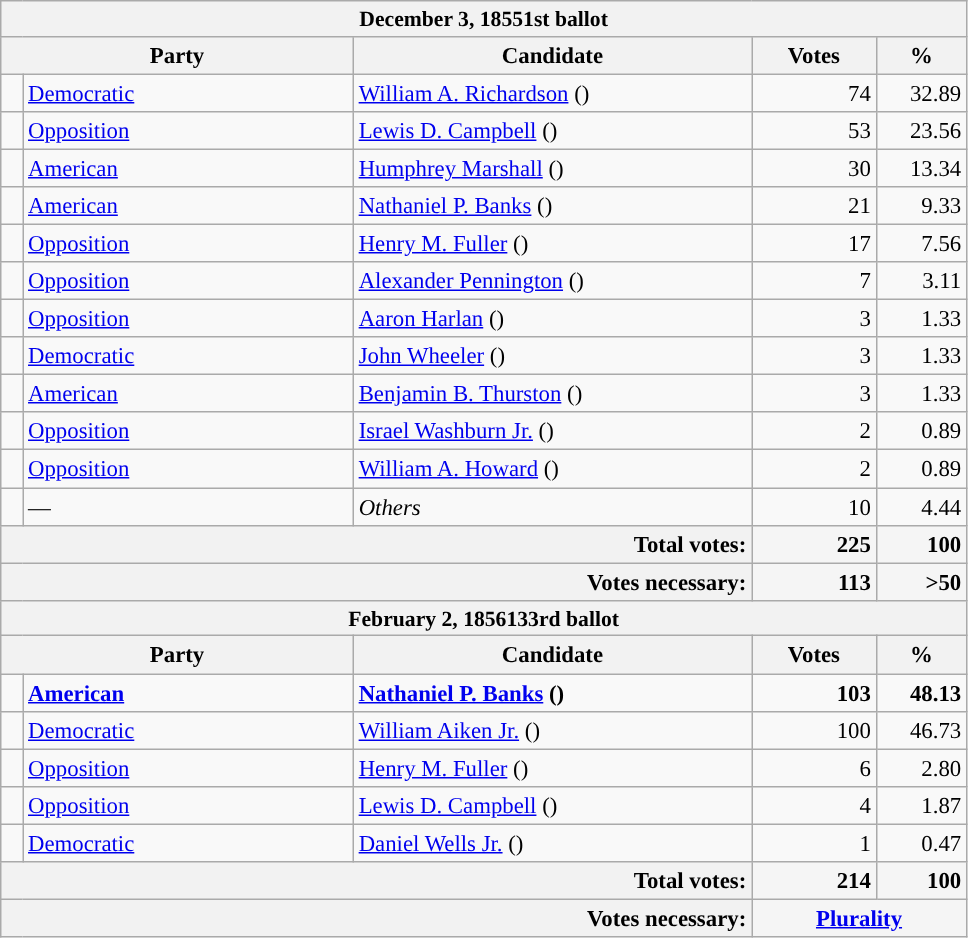<table class="wikitable" style="margin-right:1em; font-size:95%">
<tr>
<th colspan=5 style="font-size:95%">December 3, 18551st ballot</th>
</tr>
<tr>
<th scope="col" colspan="2" style="width: 15em">Party</th>
<th scope="col" style="width: 17em">Candidate</th>
<th scope="col" style="width: 5em">Votes</th>
<th scope="col" style="width: 3.5em">%</th>
</tr>
<tr>
<td style="width: 0.5em; background:"></td>
<td><a href='#'>Democratic</a></td>
<td><a href='#'>William A. Richardson</a> ()</td>
<td style="text-align:right">74</td>
<td style="text-align:right">32.89</td>
</tr>
<tr>
<td></td>
<td><a href='#'>Opposition</a></td>
<td><a href='#'>Lewis D. Campbell</a> ()</td>
<td style="text-align:right">53</td>
<td style="text-align:right">23.56</td>
</tr>
<tr>
<td style="background:"></td>
<td><a href='#'>American</a></td>
<td><a href='#'>Humphrey Marshall</a> ()</td>
<td style="text-align:right">30</td>
<td style="text-align:right">13.34</td>
</tr>
<tr>
<td style="background:"></td>
<td><a href='#'>American</a></td>
<td><a href='#'>Nathaniel P. Banks</a> ()</td>
<td style="text-align:right">21</td>
<td style="text-align:right">9.33</td>
</tr>
<tr>
<td></td>
<td><a href='#'>Opposition</a></td>
<td><a href='#'>Henry M. Fuller</a> ()</td>
<td style="text-align:right">17</td>
<td style="text-align:right">7.56</td>
</tr>
<tr>
<td></td>
<td><a href='#'>Opposition</a></td>
<td><a href='#'>Alexander Pennington</a> ()</td>
<td style="text-align:right">7</td>
<td style="text-align:right">3.11</td>
</tr>
<tr>
<td></td>
<td><a href='#'>Opposition</a></td>
<td><a href='#'>Aaron Harlan</a> ()</td>
<td style="text-align:right">3</td>
<td style="text-align:right">1.33</td>
</tr>
<tr>
<td style="background:"></td>
<td><a href='#'>Democratic</a></td>
<td><a href='#'>John Wheeler</a> ()</td>
<td style="text-align:right">3</td>
<td style="text-align:right">1.33</td>
</tr>
<tr>
<td style="background:"></td>
<td><a href='#'>American</a></td>
<td><a href='#'>Benjamin B. Thurston</a> ()</td>
<td style="text-align:right">3</td>
<td style="text-align:right">1.33</td>
</tr>
<tr>
<td></td>
<td><a href='#'>Opposition</a></td>
<td><a href='#'>Israel Washburn Jr.</a> ()</td>
<td style="text-align:right">2</td>
<td style="text-align:right">0.89</td>
</tr>
<tr>
<td></td>
<td><a href='#'>Opposition</a></td>
<td><a href='#'>William A. Howard</a> ()</td>
<td style="text-align:right">2</td>
<td style="text-align:right">0.89</td>
</tr>
<tr>
<td style="background:"></td>
<td>—</td>
<td><em>Others</em></td>
<td style="text-align:right">10</td>
<td style="text-align:right">4.44</td>
</tr>
<tr>
<th colspan=3 style="text-align:right">Total votes:</th>
<td style="text-align:right; background:#f5f5f5"><strong>225</strong></td>
<td style="text-align:right; background:#f5f5f5"><strong>100</strong></td>
</tr>
<tr>
<th colspan=3 style="text-align:right">Votes necessary:</th>
<td style="text-align:right; background:#f5f5f5"><strong>113</strong></td>
<td style="text-align:right; background:#f5f5f5"><strong>>50</strong></td>
</tr>
<tr>
<th colspan=5 style="font-size:95%">February 2, 1856133rd ballot</th>
</tr>
<tr>
<th scope="col" colspan="2" style="width: 15em">Party</th>
<th scope="col" style="width: 17em">Candidate</th>
<th scope="col" style="width: 5em">Votes</th>
<th scope="col" style="width: 3.5em">%</th>
</tr>
<tr>
<td style="background:"></td>
<td><strong><a href='#'>American</a></strong></td>
<td><strong><a href='#'>Nathaniel P. Banks</a> ()</strong></td>
<td style="text-align:right"><strong>103</strong></td>
<td style="text-align:right"><strong>48.13</strong></td>
</tr>
<tr>
<td style="background:"></td>
<td><a href='#'>Democratic</a></td>
<td><a href='#'>William Aiken Jr.</a> ()</td>
<td style="text-align:right">100</td>
<td style="text-align:right">46.73</td>
</tr>
<tr>
<td></td>
<td><a href='#'>Opposition</a></td>
<td><a href='#'>Henry M. Fuller</a> ()</td>
<td style="text-align:right">6</td>
<td style="text-align:right">2.80</td>
</tr>
<tr>
<td></td>
<td><a href='#'>Opposition</a></td>
<td><a href='#'>Lewis D. Campbell</a> ()</td>
<td style="text-align:right">4</td>
<td style="text-align:right">1.87</td>
</tr>
<tr>
<td style="background:"></td>
<td><a href='#'>Democratic</a></td>
<td><a href='#'>Daniel Wells Jr.</a> ()</td>
<td style="text-align:right">1</td>
<td style="text-align:right">0.47</td>
</tr>
<tr>
<th colspan=3 style="text-align:right">Total votes:</th>
<td style="text-align:right; background:#f5f5f5"><strong>214</strong></td>
<td style="text-align:right; background:#f5f5f5"><strong>100</strong></td>
</tr>
<tr>
<th colspan=3 style="text-align:right">Votes necessary:</th>
<th colspan=2 style="background:#f5f5f5"><a href='#'>Plurality</a></th>
</tr>
</table>
